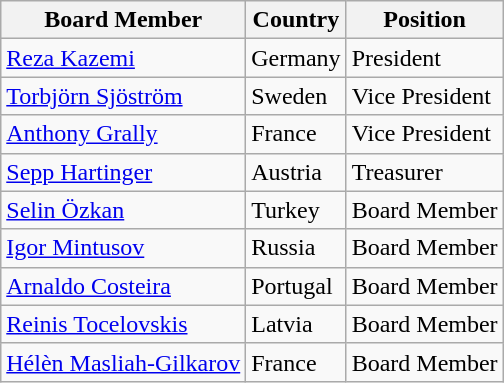<table class="wikitable">
<tr>
<th>Board Member</th>
<th>Country</th>
<th>Position</th>
</tr>
<tr>
<td><a href='#'>Reza Kazemi</a></td>
<td>Germany</td>
<td>President</td>
</tr>
<tr>
<td><a href='#'>Torbjörn Sjöström</a></td>
<td>Sweden</td>
<td>Vice President</td>
</tr>
<tr>
<td><a href='#'>Anthony Grally</a></td>
<td>France</td>
<td>Vice President</td>
</tr>
<tr>
<td><a href='#'>Sepp Hartinger</a></td>
<td>Austria</td>
<td>Treasurer</td>
</tr>
<tr>
<td><a href='#'>Selin Özkan</a></td>
<td>Turkey</td>
<td>Board Member</td>
</tr>
<tr>
<td><a href='#'>Igor Mintusov</a></td>
<td>Russia</td>
<td>Board Member</td>
</tr>
<tr>
<td><a href='#'>Arnaldo Costeira</a></td>
<td>Portugal</td>
<td>Board Member</td>
</tr>
<tr>
<td><a href='#'>Reinis Tocelovskis</a></td>
<td>Latvia</td>
<td>Board Member</td>
</tr>
<tr>
<td><a href='#'>Hélèn Masliah-Gilkarov</a></td>
<td>France</td>
<td>Board Member</td>
</tr>
</table>
